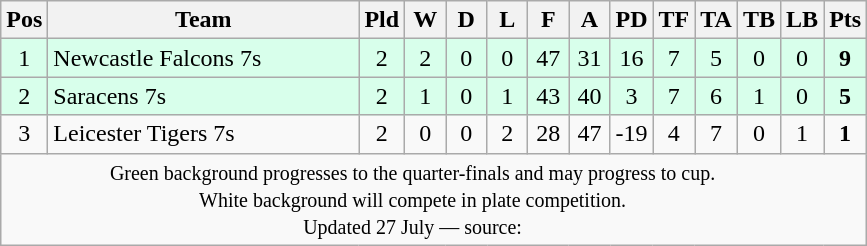<table class="wikitable" style="text-align: center;">
<tr>
<th width="20">Pos</th>
<th width="200">Team</th>
<th width="20">Pld</th>
<th width="20">W</th>
<th width="20">D</th>
<th width="20">L</th>
<th width="20">F</th>
<th width="20">A</th>
<th width="20">PD</th>
<th width="20">TF</th>
<th width="20">TA</th>
<th width="20">TB</th>
<th width="20">LB</th>
<th width="20">Pts</th>
</tr>
<tr bgcolor=#d8ffeb>
<td>1</td>
<td align=left>Newcastle Falcons 7s</td>
<td>2</td>
<td>2</td>
<td>0</td>
<td>0</td>
<td>47</td>
<td>31</td>
<td>16</td>
<td>7</td>
<td>5</td>
<td>0</td>
<td>0</td>
<td><strong>9</strong></td>
</tr>
<tr bgcolor=#d8ffeb>
<td>2</td>
<td align=left>Saracens 7s</td>
<td>2</td>
<td>1</td>
<td>0</td>
<td>1</td>
<td>43</td>
<td>40</td>
<td>3</td>
<td>7</td>
<td>6</td>
<td>1</td>
<td>0</td>
<td><strong>5</strong></td>
</tr>
<tr>
<td>3</td>
<td align=left>Leicester Tigers 7s</td>
<td>2</td>
<td>0</td>
<td>0</td>
<td>2</td>
<td>28</td>
<td>47</td>
<td>-19</td>
<td>4</td>
<td>7</td>
<td>0</td>
<td>1</td>
<td><strong>1</strong></td>
</tr>
<tr align=center>
<td colspan="13" style="border:0px"><small>Green background progresses to the quarter-finals and may progress to cup.<br>White background will compete in plate competition.<br>Updated 27 July — source: </small></td>
</tr>
</table>
